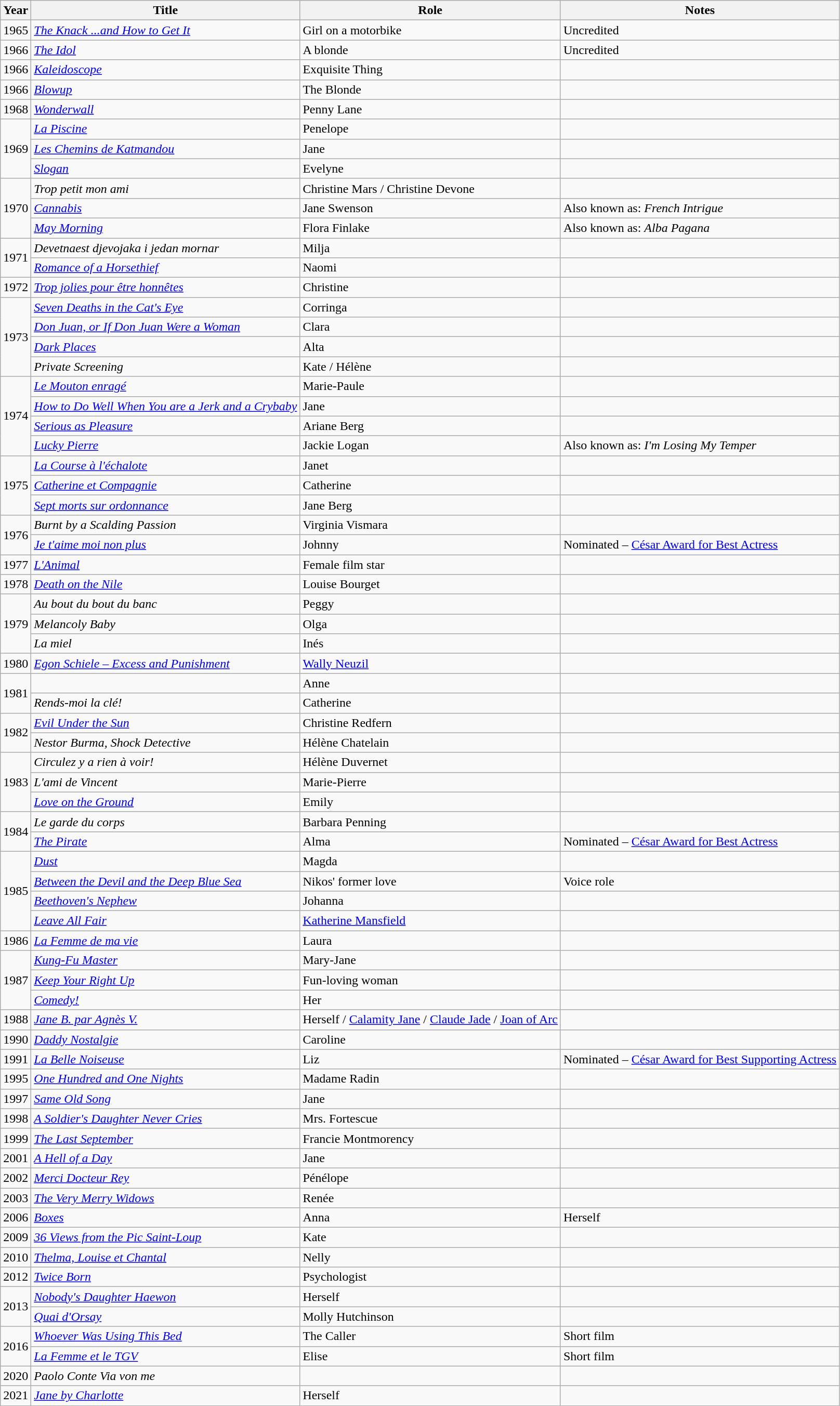<table class="wikitable sortable">
<tr>
<th>Year</th>
<th>Title</th>
<th>Role</th>
<th>Notes</th>
</tr>
<tr>
<td>1965</td>
<td><em><a href='#'>The Knack ...and How to Get It</a></em></td>
<td>Girl on a motorbike</td>
<td>Uncredited</td>
</tr>
<tr>
<td>1966</td>
<td><em><a href='#'>The Idol</a></em></td>
<td>A blonde</td>
<td>Uncredited</td>
</tr>
<tr>
<td>1966</td>
<td><em><a href='#'>Kaleidoscope</a></em></td>
<td>Exquisite Thing</td>
<td></td>
</tr>
<tr>
<td>1966</td>
<td><em><a href='#'>Blowup</a></em></td>
<td>The Blonde</td>
<td></td>
</tr>
<tr>
<td>1968</td>
<td><em><a href='#'>Wonderwall</a></em></td>
<td>Penny Lane</td>
<td></td>
</tr>
<tr>
<td rowspan="3">1969</td>
<td><em><a href='#'>La Piscine</a></em></td>
<td>Penelope</td>
<td></td>
</tr>
<tr>
<td><em><a href='#'>Les Chemins de Katmandou</a></em></td>
<td>Jane</td>
<td></td>
</tr>
<tr>
<td><em><a href='#'>Slogan</a></em></td>
<td>Evelyne</td>
<td></td>
</tr>
<tr>
<td rowspan="3">1970</td>
<td><em>Trop petit mon ami</em></td>
<td>Christine Mars / Christine Devone</td>
<td></td>
</tr>
<tr>
<td><em><a href='#'>Cannabis</a></em></td>
<td>Jane Swenson</td>
<td>Also known as: <em>French Intrigue</em></td>
</tr>
<tr>
<td><em><a href='#'>May Morning</a></em></td>
<td>Flora Finlake</td>
<td>Also known as: <em>Alba Pagana</em></td>
</tr>
<tr>
<td rowspan="2">1971</td>
<td><em>Devetnaest djevojaka i jedan mornar</em></td>
<td>Milja</td>
<td><em></em></td>
</tr>
<tr>
<td><em><a href='#'>Romance of a Horsethief</a></em></td>
<td>Naomi</td>
<td><em></em></td>
</tr>
<tr>
<td>1972</td>
<td><em><a href='#'>Trop jolies pour être honnêtes</a></em></td>
<td>Christine</td>
<td></td>
</tr>
<tr>
<td rowspan="4">1973</td>
<td><em><a href='#'>Seven Deaths in the Cat's Eye</a></em></td>
<td>Corringa</td>
<td></td>
</tr>
<tr>
<td><em><a href='#'>Don Juan, or If Don Juan Were a Woman</a></em></td>
<td>Clara</td>
<td></td>
</tr>
<tr>
<td><em><a href='#'>Dark Places</a></em></td>
<td>Alta</td>
<td></td>
</tr>
<tr>
<td><em>Private Screening</em></td>
<td>Kate / Hélène</td>
<td></td>
</tr>
<tr>
<td rowspan="4">1974</td>
<td><em><a href='#'>Le Mouton enragé</a></em></td>
<td>Marie-Paule</td>
<td></td>
</tr>
<tr>
<td><em><a href='#'>How to Do Well When You are a Jerk and a Crybaby</a></em></td>
<td>Jane</td>
<td></td>
</tr>
<tr>
<td><em><a href='#'>Serious as Pleasure</a></em></td>
<td>Ariane Berg</td>
<td></td>
</tr>
<tr>
<td><em><a href='#'>Lucky Pierre</a></em></td>
<td>Jackie Logan</td>
<td>Also known as: <em>I'm Losing My Temper</em></td>
</tr>
<tr>
<td rowspan="3">1975</td>
<td><em><a href='#'>La Course à l'échalote</a></em></td>
<td>Janet</td>
<td></td>
</tr>
<tr>
<td><em><a href='#'>Catherine et Compagnie</a></em></td>
<td>Catherine</td>
<td></td>
</tr>
<tr>
<td><em><a href='#'>Sept morts sur ordonnance</a></em></td>
<td>Jane Berg</td>
<td></td>
</tr>
<tr>
<td rowspan="2">1976</td>
<td><em>Burnt by a Scalding Passion</em></td>
<td>Virginia Vismara</td>
<td></td>
</tr>
<tr>
<td><em><a href='#'>Je t'aime moi non plus</a></em></td>
<td>Johnny</td>
<td>Nominated – <a href='#'>César Award for Best Actress</a></td>
</tr>
<tr>
<td>1977</td>
<td><em><a href='#'>L'Animal</a></em></td>
<td>Female film star</td>
<td></td>
</tr>
<tr>
<td>1978</td>
<td><em><a href='#'>Death on the Nile</a></em></td>
<td>Louise Bourget</td>
<td></td>
</tr>
<tr>
<td rowspan="3">1979</td>
<td><em>Au bout du bout du banc</em></td>
<td>Peggy</td>
<td></td>
</tr>
<tr>
<td><em>Melancoly Baby</em></td>
<td>Olga</td>
<td></td>
</tr>
<tr>
<td><em>La miel</em></td>
<td>Inés</td>
<td></td>
</tr>
<tr>
<td>1980</td>
<td><em><a href='#'>Egon Schiele – Excess and Punishment</a></em></td>
<td><a href='#'>Wally Neuzil</a></td>
<td></td>
</tr>
<tr>
<td rowspan="2">1981</td>
<td><em></em></td>
<td>Anne</td>
<td></td>
</tr>
<tr>
<td><em>Rends-moi la clé!</em></td>
<td>Catherine</td>
<td></td>
</tr>
<tr>
<td rowspan="2">1982</td>
<td><em><a href='#'>Evil Under the Sun</a></em></td>
<td>Christine Redfern</td>
<td></td>
</tr>
<tr>
<td><em>Nestor Burma, Shock Detective</em></td>
<td>Hélène Chatelain</td>
<td></td>
</tr>
<tr>
<td rowspan="3">1983</td>
<td><em>Circulez y a rien à voir!</em></td>
<td>Hélène Duvernet</td>
<td></td>
</tr>
<tr>
<td><em>L'ami de Vincent</em></td>
<td>Marie-Pierre</td>
<td></td>
</tr>
<tr>
<td><em><a href='#'>Love on the Ground</a></em></td>
<td>Emily</td>
<td></td>
</tr>
<tr>
<td rowspan="2">1984</td>
<td><em>Le garde du corps</em></td>
<td>Barbara Penning</td>
<td></td>
</tr>
<tr>
<td><em><a href='#'>The Pirate</a></em></td>
<td>Alma</td>
<td>Nominated – <a href='#'>César Award for Best Actress</a></td>
</tr>
<tr>
<td rowspan="4">1985</td>
<td><em><a href='#'>Dust</a></em></td>
<td>Magda</td>
<td></td>
</tr>
<tr>
<td><em><a href='#'>Between the Devil and the Deep Blue Sea</a></em></td>
<td>Nikos' former love</td>
<td>Voice role</td>
</tr>
<tr>
<td><em><a href='#'>Beethoven's Nephew</a></em></td>
<td>Johanna</td>
<td></td>
</tr>
<tr>
<td><em><a href='#'>Leave All Fair</a></em></td>
<td><a href='#'>Katherine Mansfield</a></td>
<td></td>
</tr>
<tr>
<td>1986</td>
<td><em><a href='#'>La Femme de ma vie</a></em></td>
<td>Laura</td>
<td></td>
</tr>
<tr>
<td rowspan="3">1987</td>
<td><em><a href='#'>Kung-Fu Master</a></em></td>
<td>Mary-Jane</td>
<td></td>
</tr>
<tr>
<td><em><a href='#'>Keep Your Right Up</a></em></td>
<td>Fun-loving woman</td>
<td></td>
</tr>
<tr>
<td><em><a href='#'>Comedy!</a></em></td>
<td>Her</td>
<td></td>
</tr>
<tr>
<td>1988</td>
<td><em><a href='#'>Jane B. par Agnès V.</a></em></td>
<td>Herself / <a href='#'>Calamity Jane</a> / <a href='#'>Claude Jade</a> / <a href='#'>Joan of Arc</a></td>
<td></td>
</tr>
<tr>
<td>1990</td>
<td><em><a href='#'>Daddy Nostalgie</a></em></td>
<td>Caroline</td>
<td></td>
</tr>
<tr>
<td>1991</td>
<td><em><a href='#'>La Belle Noiseuse</a></em></td>
<td>Liz</td>
<td>Nominated – <a href='#'>César Award for Best Supporting Actress</a></td>
</tr>
<tr>
<td>1995</td>
<td><em><a href='#'>One Hundred and One Nights</a></em></td>
<td>Madame Radin</td>
<td></td>
</tr>
<tr>
<td>1997</td>
<td><em><a href='#'>Same Old Song</a></em></td>
<td>Jane</td>
<td></td>
</tr>
<tr>
<td>1998</td>
<td><em><a href='#'>A Soldier's Daughter Never Cries</a></em></td>
<td>Mrs. Fortescue</td>
<td></td>
</tr>
<tr>
<td>1999</td>
<td><em><a href='#'>The Last September</a></em></td>
<td>Francie Montmorency</td>
<td></td>
</tr>
<tr>
<td>2001</td>
<td><em><a href='#'>A Hell of a Day</a></em></td>
<td>Jane</td>
<td></td>
</tr>
<tr>
<td>2002</td>
<td><em><a href='#'>Merci Docteur Rey</a></em></td>
<td>Pénélope</td>
<td></td>
</tr>
<tr>
<td>2003</td>
<td><em><a href='#'>The Very Merry Widows</a></em></td>
<td>Renée</td>
<td></td>
</tr>
<tr>
<td>2006</td>
<td><em><a href='#'>Boxes</a></em></td>
<td>Anna</td>
<td>Herself</td>
</tr>
<tr>
<td>2009</td>
<td><em><a href='#'>36 Views from the Pic Saint-Loup</a></em></td>
<td>Kate</td>
<td></td>
</tr>
<tr>
<td>2010</td>
<td><em><a href='#'>Thelma, Louise et Chantal</a></em></td>
<td>Nelly</td>
<td></td>
</tr>
<tr>
<td>2012</td>
<td><em><a href='#'>Twice Born</a></em></td>
<td>Psychologist</td>
<td></td>
</tr>
<tr>
<td rowspan="2">2013</td>
<td><em><a href='#'>Nobody's Daughter Haewon</a></em></td>
<td>Herself</td>
<td></td>
</tr>
<tr>
<td><em><a href='#'>Quai d'Orsay</a></em></td>
<td>Molly Hutchinson</td>
<td></td>
</tr>
<tr>
<td rowspan="2">2016</td>
<td><em><a href='#'>Whoever Was Using This Bed</a></em></td>
<td>The Caller</td>
<td>Short film</td>
</tr>
<tr>
<td><em><a href='#'>La Femme et le TGV</a></em></td>
<td>Elise</td>
<td>Short film</td>
</tr>
<tr>
<td>2020</td>
<td><em>Paolo Conte Via von me</em></td>
<td></td>
<td></td>
</tr>
<tr>
<td>2021</td>
<td><em><a href='#'>Jane by Charlotte</a></em></td>
<td>Herself</td>
<td></td>
</tr>
</table>
